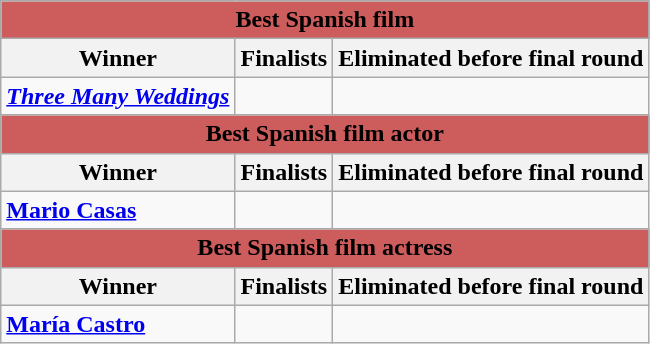<table class="wikitable">
<tr>
<td colspan="3" bgcolor=IndianRed align=center><strong>Best Spanish film</strong></td>
</tr>
<tr>
<th>Winner</th>
<th>Finalists</th>
<th>Eliminated before final round</th>
</tr>
<tr>
<td><strong><em><a href='#'>Three Many Weddings</a></em></strong></td>
<td></td>
<td></td>
</tr>
<tr>
<td colspan="3" bgcolor=IndianRed align=center><strong>Best Spanish film actor</strong></td>
</tr>
<tr>
<th>Winner</th>
<th>Finalists</th>
<th>Eliminated before final round</th>
</tr>
<tr>
<td><strong><a href='#'>Mario Casas</a></strong></td>
<td></td>
<td></td>
</tr>
<tr>
<td colspan="3" bgcolor=IndianRed align=center><strong>Best Spanish film actress</strong></td>
</tr>
<tr>
<th>Winner</th>
<th>Finalists</th>
<th>Eliminated before final round</th>
</tr>
<tr>
<td><strong><a href='#'>María Castro</a></strong></td>
<td></td>
<td></td>
</tr>
</table>
